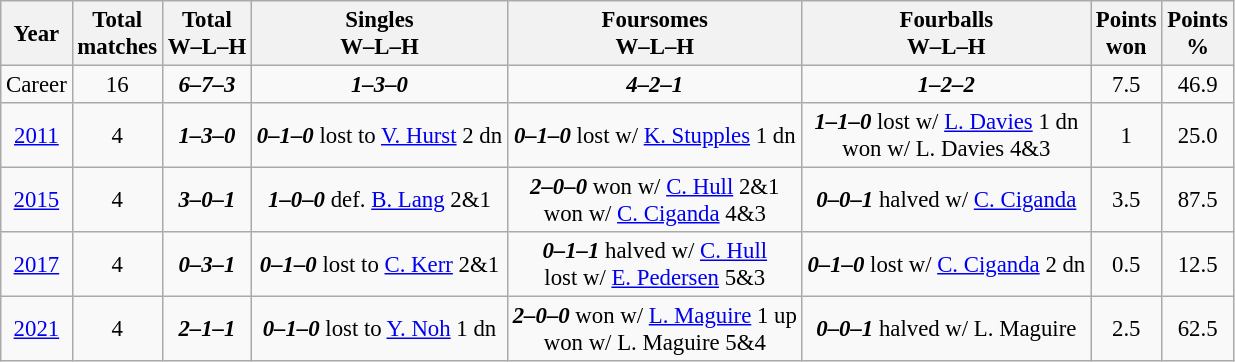<table class="wikitable" style="text-align:center; font-size: 95%;">
<tr>
<th>Year</th>
<th>Total<br>matches</th>
<th>Total<br>W–L–H</th>
<th>Singles<br>W–L–H</th>
<th>Foursomes<br>W–L–H</th>
<th>Fourballs<br>W–L–H</th>
<th>Points<br>won</th>
<th>Points<br>%</th>
</tr>
<tr>
<td>Career</td>
<td>16</td>
<td><strong><em>6–7–3</em></strong></td>
<td><strong><em>1–3–0</em></strong></td>
<td><strong><em>4–2–1</em></strong></td>
<td><strong><em>1–2–2</em></strong></td>
<td>7.5</td>
<td>46.9</td>
</tr>
<tr>
<td><a href='#'>2011</a></td>
<td>4</td>
<td><strong><em>1–3–0</em></strong></td>
<td><strong><em>0–1–0</em></strong> lost to <a href='#'>V. Hurst</a> 2 dn</td>
<td><strong><em>0–1–0</em></strong> lost w/ <a href='#'>K. Stupples</a> 1 dn</td>
<td><strong><em>1–1–0</em></strong> lost w/ <a href='#'>L. Davies</a> 1 dn<br>won w/ L. Davies 4&3</td>
<td>1</td>
<td>25.0</td>
</tr>
<tr>
<td><a href='#'>2015</a></td>
<td>4</td>
<td><strong><em>3–0–1</em></strong></td>
<td><strong><em>1–0–0</em></strong> def. <a href='#'>B. Lang</a> 2&1</td>
<td><strong><em>2–0–0</em></strong> won w/ <a href='#'>C. Hull</a> 2&1<br>won w/ <a href='#'>C. Ciganda</a> 4&3</td>
<td><strong><em>0–0–1</em></strong> halved w/ <a href='#'>C. Ciganda</a></td>
<td>3.5</td>
<td>87.5</td>
</tr>
<tr>
<td><a href='#'>2017</a></td>
<td>4</td>
<td><strong><em>0–3–1</em></strong></td>
<td><strong><em>0–1–0</em></strong> lost to <a href='#'>C. Kerr</a> 2&1</td>
<td><strong><em>0–1–1</em></strong> halved w/ <a href='#'>C. Hull</a><br>lost w/ <a href='#'>E. Pedersen</a> 5&3</td>
<td><strong><em>0–1–0</em></strong> lost w/ <a href='#'>C. Ciganda</a> 2 dn</td>
<td>0.5</td>
<td>12.5</td>
</tr>
<tr>
<td><a href='#'>2021</a></td>
<td>4</td>
<td><strong><em>2–1–1</em></strong></td>
<td><strong><em>0–1–0</em></strong> lost to <a href='#'>Y. Noh</a> 1 dn</td>
<td><strong><em>2–0–0</em></strong> won w/ <a href='#'>L. Maguire</a> 1 up<br>won w/ L. Maguire 5&4</td>
<td><strong><em>0–0–1</em></strong> halved w/ L. Maguire</td>
<td>2.5</td>
<td>62.5</td>
</tr>
</table>
